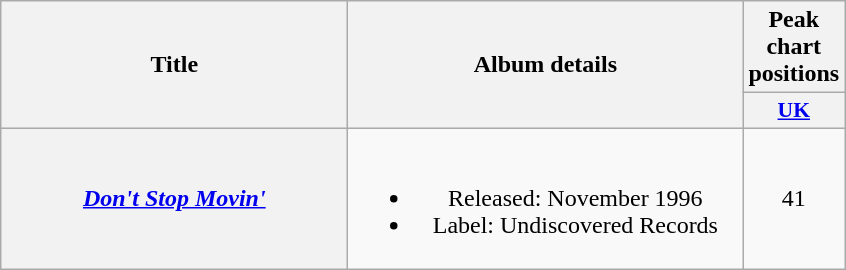<table class="wikitable plainrowheaders" style="text-align:center;">
<tr>
<th scope="col" rowspan="2" style="width:14em;">Title</th>
<th scope="col" rowspan="2" style="width:16em;">Album details</th>
<th scope="col" colspan="1">Peak chart positions</th>
</tr>
<tr>
<th style="width:2em;font-size:90%;"><a href='#'>UK</a><br></th>
</tr>
<tr>
<th scope="row"><em><a href='#'>Don't Stop Movin'</a></em></th>
<td><br><ul><li>Released: November 1996</li><li>Label: Undiscovered Records</li></ul></td>
<td>41</td>
</tr>
</table>
